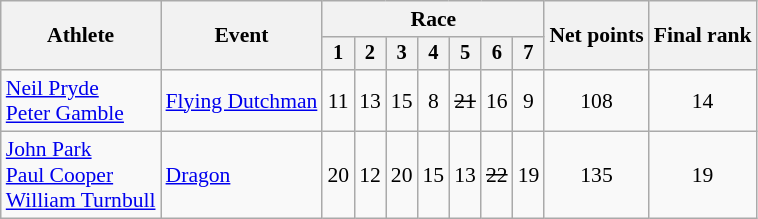<table class="wikitable" style="font-size:90%">
<tr>
<th rowspan="2">Athlete</th>
<th rowspan="2">Event</th>
<th colspan=7>Race</th>
<th rowspan=2>Net points</th>
<th rowspan=2>Final rank</th>
</tr>
<tr style="font-size:95%">
<th>1</th>
<th>2</th>
<th>3</th>
<th>4</th>
<th>5</th>
<th>6</th>
<th>7</th>
</tr>
<tr align=center>
<td align=left><a href='#'>Neil Pryde</a><br><a href='#'>Peter Gamble</a></td>
<td align=left><a href='#'>Flying Dutchman</a></td>
<td>11</td>
<td>13</td>
<td>15</td>
<td>8</td>
<td><s>21</s></td>
<td>16</td>
<td>9</td>
<td>108</td>
<td>14</td>
</tr>
<tr align=center>
<td align=left><a href='#'>John Park</a><br><a href='#'>Paul Cooper</a><br><a href='#'>William Turnbull</a></td>
<td align=left><a href='#'>Dragon</a></td>
<td>20</td>
<td>12</td>
<td>20</td>
<td>15</td>
<td>13</td>
<td><s>22</s></td>
<td>19</td>
<td>135</td>
<td>19</td>
</tr>
</table>
